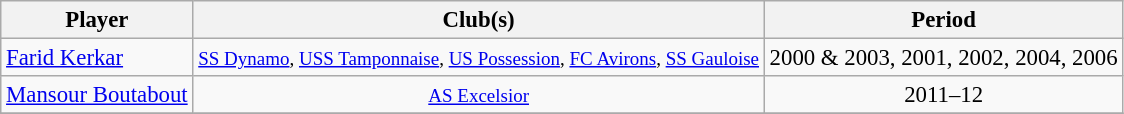<table class="wikitable collapsible collapsed" style="text-align:center;font-size:95%">
<tr>
<th scope="col">Player</th>
<th scope="col" class="unsortable">Club(s)</th>
<th scope="col">Period</th>
</tr>
<tr>
<td align="left"><a href='#'>Farid Kerkar</a></td>
<td><small><a href='#'>SS Dynamo</a>, <a href='#'>USS Tamponnaise</a>, <a href='#'>US Possession</a>, <a href='#'>FC Avirons</a>, <a href='#'>SS Gauloise</a></small></td>
<td>2000 & 2003, 2001, 2002, 2004, 2006</td>
</tr>
<tr>
<td align="left"><a href='#'>Mansour Boutabout</a></td>
<td><small><a href='#'>AS Excelsior</a></small></td>
<td>2011–12</td>
</tr>
<tr>
</tr>
</table>
